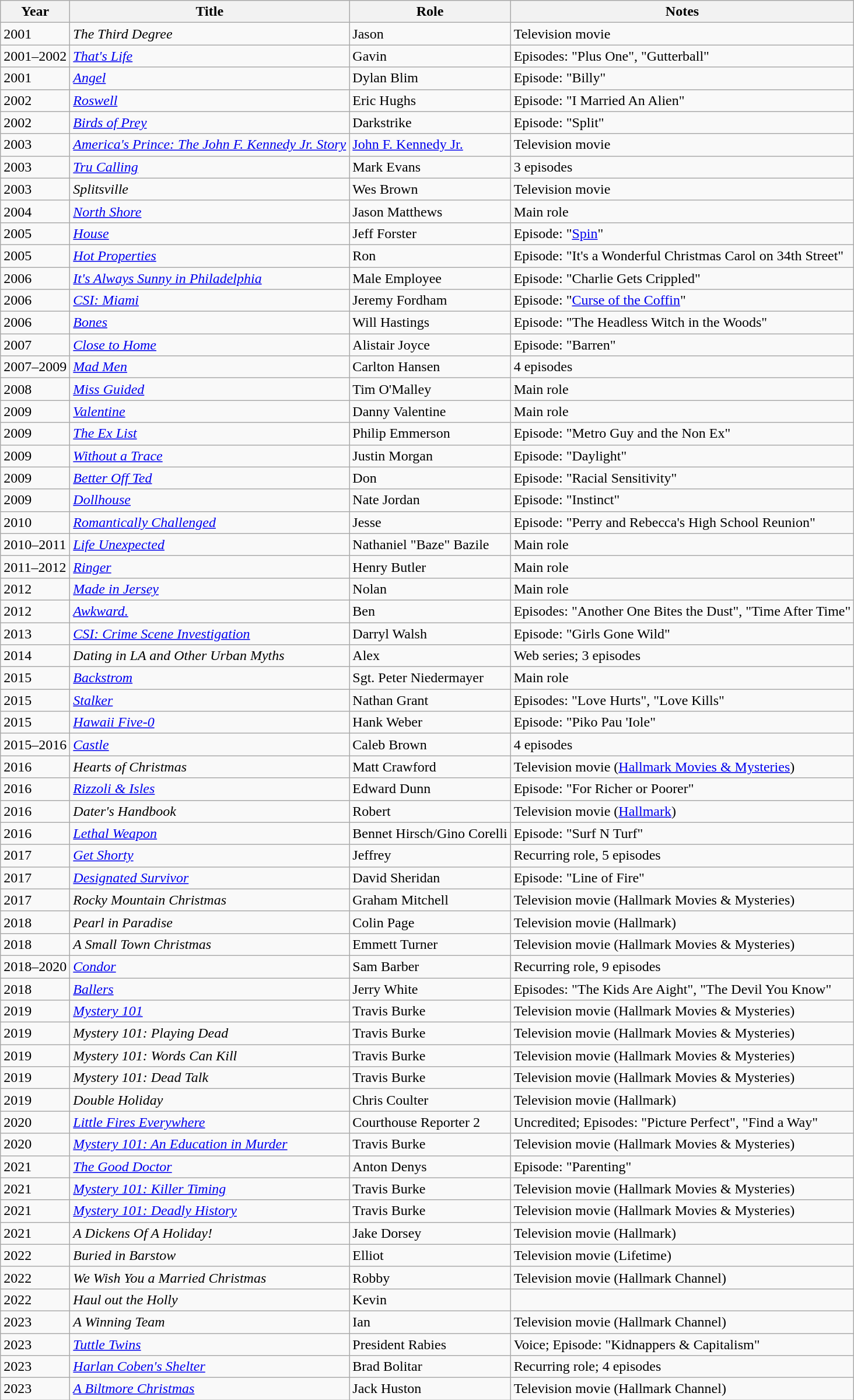<table class="wikitable sortable">
<tr>
<th>Year</th>
<th>Title</th>
<th>Role</th>
<th class="unsortable">Notes</th>
</tr>
<tr>
<td>2001</td>
<td><em>The Third Degree</em></td>
<td>Jason</td>
<td>Television movie</td>
</tr>
<tr>
<td>2001–2002</td>
<td><em><a href='#'>That's Life</a></em></td>
<td>Gavin</td>
<td>Episodes: "Plus One", "Gutterball"</td>
</tr>
<tr>
<td>2001</td>
<td><em><a href='#'>Angel</a></em></td>
<td>Dylan Blim</td>
<td>Episode: "Billy"</td>
</tr>
<tr>
<td>2002</td>
<td><em><a href='#'>Roswell</a></em></td>
<td>Eric Hughs</td>
<td>Episode: "I Married An Alien"</td>
</tr>
<tr>
<td>2002</td>
<td><em><a href='#'>Birds of Prey</a></em></td>
<td>Darkstrike</td>
<td>Episode: "Split"</td>
</tr>
<tr>
<td>2003</td>
<td><em><a href='#'>America's Prince: The John F. Kennedy Jr. Story</a></em></td>
<td><a href='#'>John F. Kennedy Jr.</a></td>
<td>Television movie</td>
</tr>
<tr>
<td>2003</td>
<td><em><a href='#'>Tru Calling</a></em></td>
<td>Mark Evans</td>
<td>3 episodes</td>
</tr>
<tr>
<td>2003</td>
<td><em>Splitsville</em></td>
<td>Wes Brown</td>
<td>Television movie</td>
</tr>
<tr>
<td>2004</td>
<td><em><a href='#'>North Shore</a></em></td>
<td>Jason Matthews</td>
<td>Main role</td>
</tr>
<tr>
<td>2005</td>
<td><em><a href='#'>House</a></em></td>
<td>Jeff Forster</td>
<td>Episode: "<a href='#'>Spin</a>"</td>
</tr>
<tr>
<td>2005</td>
<td><em><a href='#'>Hot Properties</a></em></td>
<td>Ron</td>
<td>Episode: "It's a Wonderful Christmas Carol on 34th Street"</td>
</tr>
<tr>
<td>2006</td>
<td><em><a href='#'>It's Always Sunny in Philadelphia</a></em></td>
<td>Male Employee</td>
<td>Episode: "Charlie Gets Crippled"</td>
</tr>
<tr>
<td>2006</td>
<td><em><a href='#'>CSI: Miami</a></em></td>
<td>Jeremy Fordham</td>
<td>Episode: "<a href='#'>Curse of the Coffin</a>"</td>
</tr>
<tr>
<td>2006</td>
<td><em><a href='#'>Bones</a></em></td>
<td>Will Hastings</td>
<td>Episode: "The Headless Witch in the Woods"</td>
</tr>
<tr>
<td>2007</td>
<td><em><a href='#'>Close to Home</a></em></td>
<td>Alistair Joyce</td>
<td>Episode: "Barren"</td>
</tr>
<tr>
<td>2007–2009</td>
<td><em><a href='#'>Mad Men</a></em></td>
<td>Carlton Hansen</td>
<td>4 episodes</td>
</tr>
<tr>
<td>2008</td>
<td><em><a href='#'>Miss Guided</a></em></td>
<td>Tim O'Malley</td>
<td>Main role</td>
</tr>
<tr>
<td>2009</td>
<td><em><a href='#'>Valentine</a></em></td>
<td>Danny Valentine</td>
<td>Main role</td>
</tr>
<tr>
<td>2009</td>
<td><em><a href='#'>The Ex List</a></em></td>
<td>Philip Emmerson</td>
<td>Episode: "Metro Guy and the Non Ex"</td>
</tr>
<tr>
<td>2009</td>
<td><em><a href='#'>Without a Trace</a></em></td>
<td>Justin Morgan</td>
<td>Episode: "Daylight"</td>
</tr>
<tr>
<td>2009</td>
<td><em><a href='#'>Better Off Ted</a></em></td>
<td>Don</td>
<td>Episode: "Racial Sensitivity"</td>
</tr>
<tr>
<td>2009</td>
<td><em><a href='#'>Dollhouse</a></em></td>
<td>Nate Jordan</td>
<td>Episode: "Instinct"</td>
</tr>
<tr>
<td>2010</td>
<td><em><a href='#'>Romantically Challenged</a></em></td>
<td>Jesse</td>
<td>Episode: "Perry and Rebecca's High School Reunion"</td>
</tr>
<tr>
<td>2010–2011</td>
<td><em><a href='#'>Life Unexpected</a></em></td>
<td>Nathaniel "Baze" Bazile</td>
<td>Main role</td>
</tr>
<tr>
<td>2011–2012</td>
<td><em><a href='#'>Ringer</a></em></td>
<td>Henry Butler</td>
<td>Main role</td>
</tr>
<tr>
<td>2012</td>
<td><em><a href='#'>Made in Jersey</a></em></td>
<td>Nolan</td>
<td>Main role</td>
</tr>
<tr>
<td>2012</td>
<td><em><a href='#'>Awkward.</a></em></td>
<td>Ben</td>
<td>Episodes: "Another One Bites the Dust", "Time After Time"</td>
</tr>
<tr>
<td>2013</td>
<td><em><a href='#'>CSI: Crime Scene Investigation</a></em></td>
<td>Darryl Walsh</td>
<td>Episode: "Girls Gone Wild"</td>
</tr>
<tr>
<td>2014</td>
<td><em>Dating in LA and Other Urban Myths</em></td>
<td>Alex</td>
<td>Web series; 3 episodes</td>
</tr>
<tr>
<td>2015</td>
<td><em><a href='#'>Backstrom</a></em></td>
<td>Sgt. Peter Niedermayer</td>
<td>Main role</td>
</tr>
<tr>
<td>2015</td>
<td><em><a href='#'>Stalker</a></em></td>
<td>Nathan Grant</td>
<td>Episodes: "Love Hurts", "Love Kills"</td>
</tr>
<tr>
<td>2015</td>
<td><em><a href='#'>Hawaii Five-0</a></em></td>
<td>Hank Weber</td>
<td>Episode: "Piko Pau 'Iole"</td>
</tr>
<tr>
<td>2015–2016</td>
<td><em><a href='#'>Castle</a></em></td>
<td>Caleb Brown</td>
<td>4 episodes</td>
</tr>
<tr>
<td>2016</td>
<td><em>Hearts of Christmas</em></td>
<td>Matt Crawford</td>
<td>Television movie (<a href='#'>Hallmark Movies & Mysteries</a>)</td>
</tr>
<tr>
<td>2016</td>
<td><em><a href='#'>Rizzoli & Isles</a></em></td>
<td>Edward Dunn</td>
<td>Episode: "For Richer or Poorer"</td>
</tr>
<tr>
<td>2016</td>
<td><em>Dater's Handbook</em></td>
<td>Robert</td>
<td>Television movie (<a href='#'>Hallmark</a>)</td>
</tr>
<tr>
<td>2016</td>
<td><em><a href='#'>Lethal Weapon</a></em></td>
<td>Bennet Hirsch/Gino Corelli</td>
<td>Episode: "Surf N Turf"</td>
</tr>
<tr>
<td>2017</td>
<td><em><a href='#'>Get Shorty</a></em></td>
<td>Jeffrey</td>
<td>Recurring role, 5 episodes</td>
</tr>
<tr>
<td>2017</td>
<td><em><a href='#'>Designated Survivor</a></em></td>
<td>David Sheridan</td>
<td>Episode: "Line of Fire"</td>
</tr>
<tr>
<td>2017</td>
<td><em>Rocky Mountain Christmas</em></td>
<td>Graham Mitchell</td>
<td>Television movie (Hallmark Movies & Mysteries)</td>
</tr>
<tr>
<td>2018</td>
<td><em>Pearl in Paradise</em></td>
<td>Colin Page</td>
<td>Television movie (Hallmark)</td>
</tr>
<tr>
<td>2018</td>
<td><em>A Small Town Christmas</em></td>
<td>Emmett Turner</td>
<td>Television movie (Hallmark Movies & Mysteries)</td>
</tr>
<tr>
<td>2018–2020</td>
<td><em><a href='#'>Condor</a></em></td>
<td>Sam Barber</td>
<td>Recurring role, 9 episodes</td>
</tr>
<tr>
<td>2018</td>
<td><em><a href='#'>Ballers</a></em></td>
<td>Jerry White</td>
<td>Episodes: "The Kids Are Aight", "The Devil You Know"</td>
</tr>
<tr>
<td>2019</td>
<td><em><a href='#'>Mystery 101</a></em></td>
<td>Travis Burke</td>
<td>Television movie (Hallmark Movies & Mysteries)</td>
</tr>
<tr>
<td>2019</td>
<td><em>Mystery 101: Playing Dead</em></td>
<td>Travis Burke</td>
<td>Television movie (Hallmark Movies & Mysteries)</td>
</tr>
<tr>
<td>2019</td>
<td><em>Mystery 101: Words Can Kill</em></td>
<td>Travis Burke</td>
<td>Television movie (Hallmark Movies & Mysteries)</td>
</tr>
<tr>
<td>2019</td>
<td><em>Mystery 101: Dead Talk</em></td>
<td>Travis Burke</td>
<td>Television movie (Hallmark Movies & Mysteries)</td>
</tr>
<tr>
<td>2019</td>
<td><em>Double Holiday</em></td>
<td>Chris Coulter</td>
<td>Television movie (Hallmark)</td>
</tr>
<tr>
<td>2020</td>
<td><em><a href='#'>Little Fires Everywhere</a></em></td>
<td>Courthouse Reporter 2</td>
<td>Uncredited; Episodes: "Picture Perfect", "Find a Way"</td>
</tr>
<tr>
<td>2020</td>
<td><em><a href='#'>Mystery 101: An Education in Murder</a></em></td>
<td>Travis Burke</td>
<td>Television movie (Hallmark Movies & Mysteries)</td>
</tr>
<tr>
<td>2021</td>
<td><em><a href='#'>The Good Doctor</a></em></td>
<td>Anton Denys</td>
<td>Episode: "Parenting"</td>
</tr>
<tr>
<td>2021</td>
<td><em><a href='#'>Mystery 101: Killer Timing</a></em></td>
<td>Travis Burke</td>
<td>Television movie (Hallmark Movies & Mysteries)</td>
</tr>
<tr>
<td>2021</td>
<td><em><a href='#'>Mystery 101: Deadly History</a></em></td>
<td>Travis Burke</td>
<td>Television movie (Hallmark Movies & Mysteries)</td>
</tr>
<tr>
<td>2021</td>
<td><em>A Dickens Of A Holiday!</em></td>
<td>Jake Dorsey</td>
<td>Television movie (Hallmark)</td>
</tr>
<tr>
<td>2022</td>
<td><em>Buried in Barstow</em></td>
<td>Elliot</td>
<td>Television movie (Lifetime)</td>
</tr>
<tr>
<td>2022</td>
<td><em>We Wish You a Married Christmas</em></td>
<td>Robby</td>
<td>Television movie (Hallmark Channel)</td>
</tr>
<tr>
<td>2022</td>
<td><em>Haul out the Holly</em></td>
<td>Kevin</td>
<td></td>
</tr>
<tr>
<td>2023</td>
<td><em>A Winning Team</em></td>
<td>Ian</td>
<td>Television movie (Hallmark Channel)</td>
</tr>
<tr>
<td>2023</td>
<td><em><a href='#'>Tuttle Twins</a></em></td>
<td>President Rabies</td>
<td>Voice; Episode: "Kidnappers & Capitalism"</td>
</tr>
<tr>
<td>2023</td>
<td><em><a href='#'>Harlan Coben's Shelter</a></em></td>
<td>Brad Bolitar</td>
<td>Recurring role; 4 episodes</td>
</tr>
<tr>
<td>2023</td>
<td><em><a href='#'>A Biltmore Christmas</a></em></td>
<td>Jack Huston</td>
<td>Television movie (Hallmark Channel)</td>
</tr>
</table>
